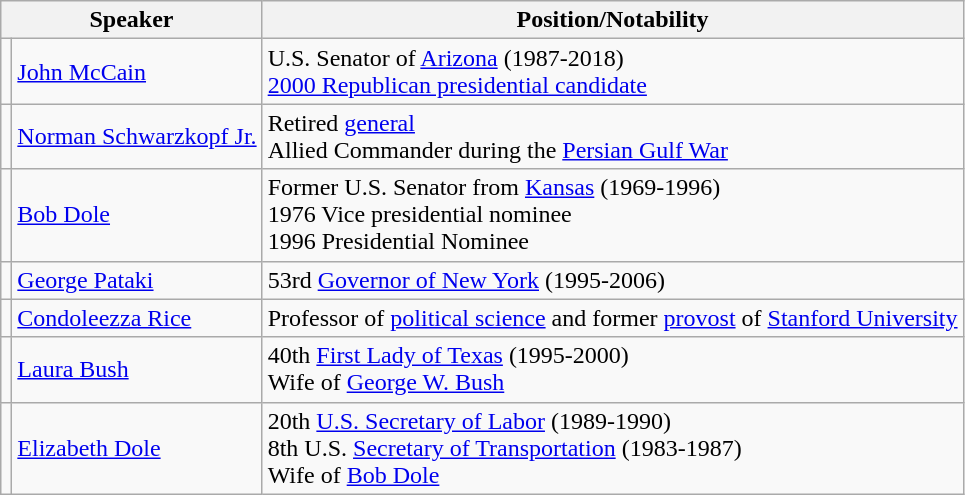<table class="wikitable">
<tr>
<th colspan="2">Speaker</th>
<th>Position/Notability</th>
</tr>
<tr>
<td></td>
<td><a href='#'>John McCain</a></td>
<td>U.S. Senator of <a href='#'>Arizona</a> (1987-2018)<br><a href='#'>2000 Republican presidential candidate</a></td>
</tr>
<tr>
<td></td>
<td><a href='#'>Norman Schwarzkopf Jr.</a></td>
<td>Retired <a href='#'>general</a><br>Allied Commander during the <a href='#'>Persian Gulf War</a></td>
</tr>
<tr>
<td></td>
<td><a href='#'>Bob Dole</a></td>
<td>Former U.S. Senator from <a href='#'>Kansas</a> (1969-1996)<br>1976 Vice presidential nominee<br>1996 Presidential Nominee</td>
</tr>
<tr>
<td></td>
<td><a href='#'>George Pataki</a></td>
<td>53rd <a href='#'>Governor of New York</a> (1995-2006)</td>
</tr>
<tr>
<td></td>
<td><a href='#'>Condoleezza Rice</a></td>
<td>Professor of <a href='#'>political science</a> and former <a href='#'>provost</a> of <a href='#'>Stanford University</a></td>
</tr>
<tr>
<td></td>
<td><a href='#'>Laura Bush</a></td>
<td>40th <a href='#'>First Lady of Texas</a> (1995-2000)<br>Wife of <a href='#'>George W. Bush</a></td>
</tr>
<tr>
<td></td>
<td><a href='#'>Elizabeth Dole</a></td>
<td>20th <a href='#'>U.S. Secretary of Labor</a> (1989-1990)<br>8th U.S. <a href='#'>Secretary of Transportation</a> (1983-1987)<br>Wife of <a href='#'>Bob Dole</a></td>
</tr>
</table>
